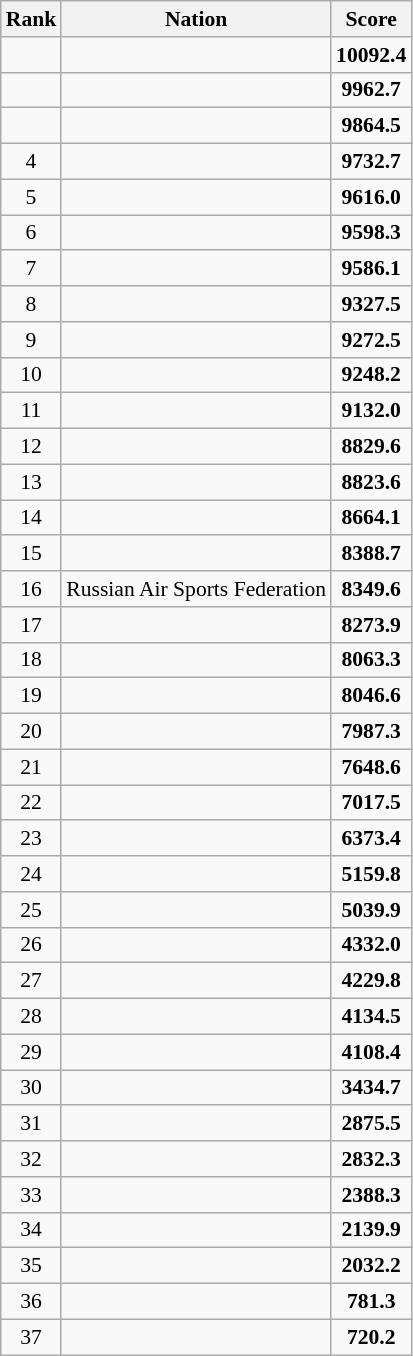<table class="wikitable sortable" style="text-align:center; font-size:90%">
<tr>
<th>Rank</th>
<th>Nation</th>
<th>Score</th>
</tr>
<tr>
<td></td>
<td align=left></td>
<td><strong>10092.4</strong></td>
</tr>
<tr>
<td></td>
<td align=left></td>
<td><strong>9962.7</strong></td>
</tr>
<tr>
<td></td>
<td align=left></td>
<td><strong>9864.5</strong></td>
</tr>
<tr>
<td>4</td>
<td align=left></td>
<td><strong>9732.7</strong></td>
</tr>
<tr>
<td>5</td>
<td align=left></td>
<td><strong>9616.0</strong></td>
</tr>
<tr>
<td>6</td>
<td align=left></td>
<td><strong>9598.3</strong></td>
</tr>
<tr>
<td>7</td>
<td align=left></td>
<td><strong>9586.1</strong></td>
</tr>
<tr>
<td>8</td>
<td align=left></td>
<td><strong>9327.5</strong></td>
</tr>
<tr>
<td>9</td>
<td align=left></td>
<td><strong>9272.5</strong></td>
</tr>
<tr>
<td>10</td>
<td align=left></td>
<td><strong>9248.2</strong></td>
</tr>
<tr>
<td>11</td>
<td align=left></td>
<td><strong>9132.0</strong></td>
</tr>
<tr>
<td>12</td>
<td align=left></td>
<td><strong>8829.6</strong></td>
</tr>
<tr>
<td>13</td>
<td align=left></td>
<td><strong>8823.6</strong></td>
</tr>
<tr>
<td>14</td>
<td align=left></td>
<td><strong>8664.1</strong></td>
</tr>
<tr>
<td>15</td>
<td align=left></td>
<td><strong>8388.7</strong></td>
</tr>
<tr>
<td>16</td>
<td align=left>Russian Air Sports Federation</td>
<td><strong>8349.6</strong></td>
</tr>
<tr>
<td>17</td>
<td align=left></td>
<td><strong>8273.9</strong></td>
</tr>
<tr>
<td>18</td>
<td align=left></td>
<td><strong>8063.3</strong></td>
</tr>
<tr>
<td>19</td>
<td align=left></td>
<td><strong>8046.6</strong></td>
</tr>
<tr>
<td>20</td>
<td align=left></td>
<td><strong>7987.3</strong></td>
</tr>
<tr>
<td>21</td>
<td align=left></td>
<td><strong>7648.6</strong></td>
</tr>
<tr>
<td>22</td>
<td align=left></td>
<td><strong>7017.5</strong></td>
</tr>
<tr>
<td>23</td>
<td align=left></td>
<td><strong>6373.4</strong></td>
</tr>
<tr>
<td>24</td>
<td align=left></td>
<td><strong>5159.8</strong></td>
</tr>
<tr>
<td>25</td>
<td align=left></td>
<td><strong>5039.9</strong></td>
</tr>
<tr>
<td>26</td>
<td align=left></td>
<td><strong>4332.0</strong></td>
</tr>
<tr>
<td>27</td>
<td align=left></td>
<td><strong>4229.8</strong></td>
</tr>
<tr>
<td>28</td>
<td align=left></td>
<td><strong>4134.5</strong></td>
</tr>
<tr>
<td>29</td>
<td align=left></td>
<td><strong>4108.4</strong></td>
</tr>
<tr>
<td>30</td>
<td align=left></td>
<td><strong>3434.7</strong></td>
</tr>
<tr>
<td>31</td>
<td align=left></td>
<td><strong>2875.5</strong></td>
</tr>
<tr>
<td>32</td>
<td align=left></td>
<td><strong>2832.3</strong></td>
</tr>
<tr>
<td>33</td>
<td align=left></td>
<td><strong>2388.3</strong></td>
</tr>
<tr>
<td>34</td>
<td align=left></td>
<td><strong>2139.9</strong></td>
</tr>
<tr>
<td>35</td>
<td align=left></td>
<td><strong>2032.2</strong></td>
</tr>
<tr>
<td>36</td>
<td align=left></td>
<td><strong>781.3</strong></td>
</tr>
<tr>
<td>37</td>
<td align=left></td>
<td><strong>720.2</strong></td>
</tr>
</table>
